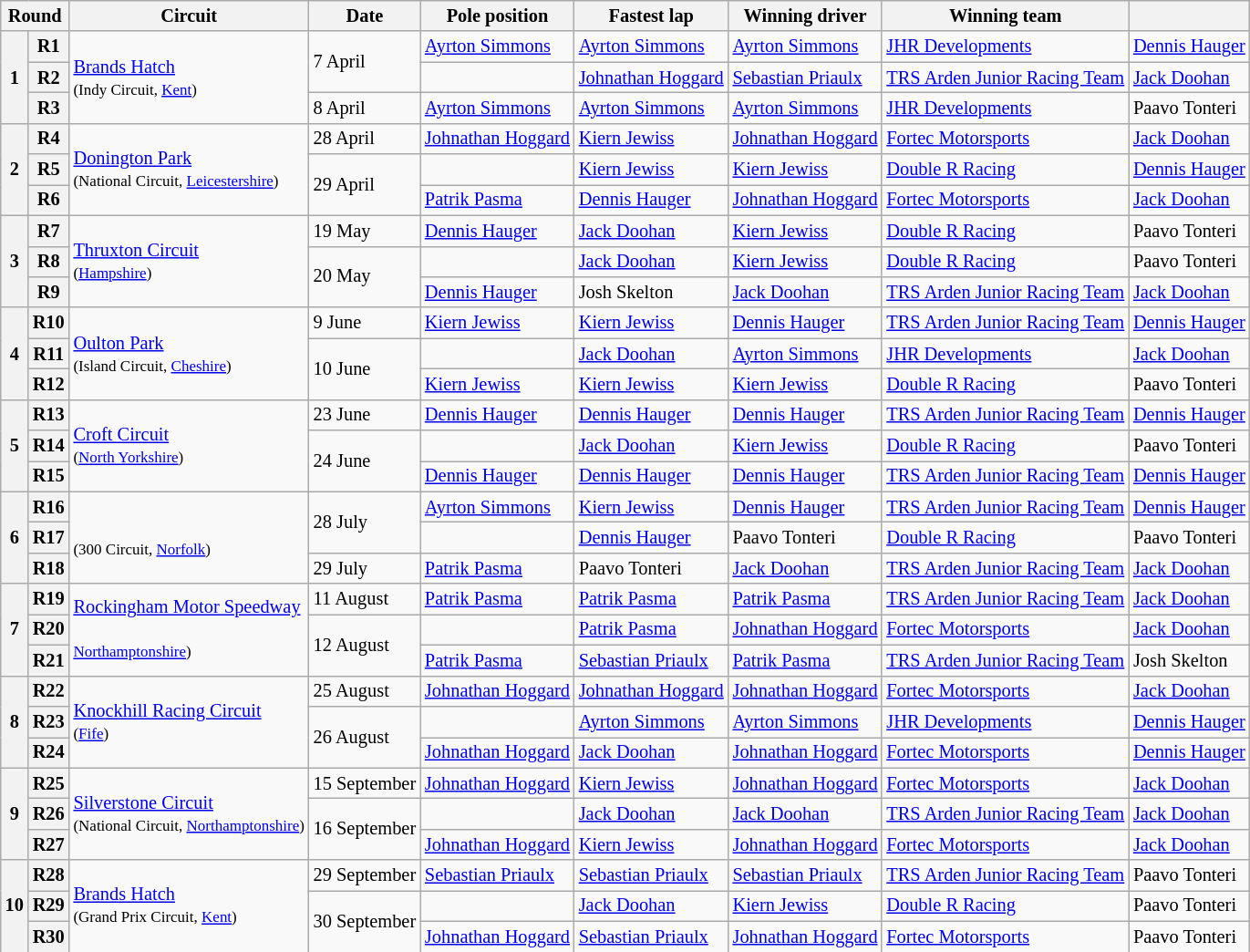<table class="wikitable" style="font-size: 85%">
<tr>
<th colspan=2>Round</th>
<th>Circuit</th>
<th>Date</th>
<th>Pole position</th>
<th>Fastest lap</th>
<th>Winning driver</th>
<th>Winning team</th>
<th></th>
</tr>
<tr>
<th rowspan=3>1</th>
<th>R1</th>
<td rowspan=3><a href='#'>Brands Hatch</a><br><small>(Indy Circuit, <a href='#'>Kent</a>)</small></td>
<td rowspan=2>7 April</td>
<td nowrap> <a href='#'>Ayrton Simmons</a></td>
<td nowrap> <a href='#'>Ayrton Simmons</a></td>
<td nowrap> <a href='#'>Ayrton Simmons</a></td>
<td nowrap><a href='#'>JHR Developments</a></td>
<td nowrap> <a href='#'>Dennis Hauger</a></td>
</tr>
<tr>
<th>R2</th>
<td></td>
<td nowrap> <a href='#'>Johnathan Hoggard</a></td>
<td nowrap> <a href='#'>Sebastian Priaulx</a></td>
<td nowrap><a href='#'>TRS Arden Junior Racing Team</a></td>
<td> <a href='#'>Jack Doohan</a></td>
</tr>
<tr>
<th>R3</th>
<td>8 April</td>
<td> <a href='#'>Ayrton Simmons</a></td>
<td> <a href='#'>Ayrton Simmons</a></td>
<td> <a href='#'>Ayrton Simmons</a></td>
<td><a href='#'>JHR Developments</a></td>
<td> Paavo Tonteri</td>
</tr>
<tr>
<th rowspan=3>2</th>
<th>R4</th>
<td rowspan=3><a href='#'>Donington Park</a><br><small>(National Circuit, <a href='#'>Leicestershire</a>)</small></td>
<td>28 April</td>
<td nowrap> <a href='#'>Johnathan Hoggard</a></td>
<td> <a href='#'>Kiern Jewiss</a></td>
<td nowrap> <a href='#'>Johnathan Hoggard</a></td>
<td><a href='#'>Fortec Motorsports</a></td>
<td> <a href='#'>Jack Doohan</a></td>
</tr>
<tr>
<th>R5</th>
<td rowspan=2>29 April</td>
<td></td>
<td> <a href='#'>Kiern Jewiss</a></td>
<td> <a href='#'>Kiern Jewiss</a></td>
<td><a href='#'>Double R Racing</a></td>
<td> <a href='#'>Dennis Hauger</a></td>
</tr>
<tr>
<th>R6</th>
<td> <a href='#'>Patrik Pasma</a></td>
<td> <a href='#'>Dennis Hauger</a></td>
<td> <a href='#'>Johnathan Hoggard</a></td>
<td><a href='#'>Fortec Motorsports</a></td>
<td> <a href='#'>Jack Doohan</a></td>
</tr>
<tr>
<th rowspan=3>3</th>
<th>R7</th>
<td rowspan=3><a href='#'>Thruxton Circuit</a><br><small>(<a href='#'>Hampshire</a>)</small></td>
<td>19 May</td>
<td> <a href='#'>Dennis Hauger</a></td>
<td> <a href='#'>Jack Doohan</a></td>
<td> <a href='#'>Kiern Jewiss</a></td>
<td><a href='#'>Double R Racing</a></td>
<td> Paavo Tonteri</td>
</tr>
<tr>
<th>R8</th>
<td rowspan=2>20 May</td>
<td></td>
<td> <a href='#'>Jack Doohan</a></td>
<td> <a href='#'>Kiern Jewiss</a></td>
<td><a href='#'>Double R Racing</a></td>
<td> Paavo Tonteri</td>
</tr>
<tr>
<th>R9</th>
<td> <a href='#'>Dennis Hauger</a></td>
<td> Josh Skelton</td>
<td> <a href='#'>Jack Doohan</a></td>
<td><a href='#'>TRS Arden Junior Racing Team</a></td>
<td> <a href='#'>Jack Doohan</a></td>
</tr>
<tr>
<th rowspan=3>4</th>
<th>R10</th>
<td rowspan=3><a href='#'>Oulton Park</a><br><small>(Island Circuit, <a href='#'>Cheshire</a>)</small></td>
<td>9 June</td>
<td> <a href='#'>Kiern Jewiss</a></td>
<td> <a href='#'>Kiern Jewiss</a></td>
<td> <a href='#'>Dennis Hauger</a></td>
<td><a href='#'>TRS Arden Junior Racing Team</a></td>
<td> <a href='#'>Dennis Hauger</a></td>
</tr>
<tr>
<th>R11</th>
<td rowspan=2>10 June</td>
<td></td>
<td> <a href='#'>Jack Doohan</a></td>
<td> <a href='#'>Ayrton Simmons</a></td>
<td><a href='#'>JHR Developments</a></td>
<td> <a href='#'>Jack Doohan</a></td>
</tr>
<tr>
<th>R12</th>
<td> <a href='#'>Kiern Jewiss</a></td>
<td> <a href='#'>Kiern Jewiss</a></td>
<td> <a href='#'>Kiern Jewiss</a></td>
<td><a href='#'>Double R Racing</a></td>
<td> Paavo Tonteri</td>
</tr>
<tr>
<th rowspan=3>5</th>
<th>R13</th>
<td rowspan=3><a href='#'>Croft Circuit</a><br><small>(<a href='#'>North Yorkshire</a>)</small></td>
<td>23 June</td>
<td> <a href='#'>Dennis Hauger</a></td>
<td> <a href='#'>Dennis Hauger</a></td>
<td> <a href='#'>Dennis Hauger</a></td>
<td><a href='#'>TRS Arden Junior Racing Team</a></td>
<td> <a href='#'>Dennis Hauger</a></td>
</tr>
<tr>
<th>R14</th>
<td rowspan=2>24 June</td>
<td></td>
<td> <a href='#'>Jack Doohan</a></td>
<td> <a href='#'>Kiern Jewiss</a></td>
<td><a href='#'>Double R Racing</a></td>
<td> Paavo Tonteri</td>
</tr>
<tr>
<th>R15</th>
<td> <a href='#'>Dennis Hauger</a></td>
<td> <a href='#'>Dennis Hauger</a></td>
<td> <a href='#'>Dennis Hauger</a></td>
<td><a href='#'>TRS Arden Junior Racing Team</a></td>
<td> <a href='#'>Dennis Hauger</a></td>
</tr>
<tr>
<th rowspan=3>6</th>
<th>R16</th>
<td rowspan=3><br><small>(300 Circuit, <a href='#'>Norfolk</a>)</small></td>
<td rowspan=2>28 July</td>
<td nowrap> <a href='#'>Ayrton Simmons</a></td>
<td> <a href='#'>Kiern Jewiss</a></td>
<td> <a href='#'>Dennis Hauger</a></td>
<td><a href='#'>TRS Arden Junior Racing Team</a></td>
<td> <a href='#'>Dennis Hauger</a></td>
</tr>
<tr>
<th>R17</th>
<td></td>
<td> <a href='#'>Dennis Hauger</a></td>
<td> Paavo Tonteri</td>
<td><a href='#'>Double R Racing</a></td>
<td> Paavo Tonteri</td>
</tr>
<tr>
<th>R18</th>
<td>29 July</td>
<td> <a href='#'>Patrik Pasma</a></td>
<td> Paavo Tonteri</td>
<td> <a href='#'>Jack Doohan</a></td>
<td><a href='#'>TRS Arden Junior Racing Team</a></td>
<td> <a href='#'>Jack Doohan</a></td>
</tr>
<tr>
<th rowspan=3>7</th>
<th>R19</th>
<td rowspan=3 nowrap><a href='#'>Rockingham Motor Speedway</a><br><small><br><a href='#'>Northamptonshire</a>)</small></td>
<td>11 August</td>
<td> <a href='#'>Patrik Pasma</a></td>
<td> <a href='#'>Patrik Pasma</a></td>
<td> <a href='#'>Patrik Pasma</a></td>
<td><a href='#'>TRS Arden Junior Racing Team</a></td>
<td> <a href='#'>Jack Doohan</a></td>
</tr>
<tr>
<th>R20</th>
<td rowspan=2>12 August</td>
<td></td>
<td> <a href='#'>Patrik Pasma</a></td>
<td> <a href='#'>Johnathan Hoggard</a></td>
<td><a href='#'>Fortec Motorsports</a></td>
<td> <a href='#'>Jack Doohan</a></td>
</tr>
<tr>
<th>R21</th>
<td> <a href='#'>Patrik Pasma</a></td>
<td> <a href='#'>Sebastian Priaulx</a></td>
<td> <a href='#'>Patrik Pasma</a></td>
<td><a href='#'>TRS Arden Junior Racing Team</a></td>
<td> Josh Skelton</td>
</tr>
<tr>
<th rowspan=3>8</th>
<th>R22</th>
<td rowspan=3><a href='#'>Knockhill Racing Circuit</a><br><small>(<a href='#'>Fife</a>)</small></td>
<td>25 August</td>
<td nowrap> <a href='#'>Johnathan Hoggard</a></td>
<td nowrap> <a href='#'>Johnathan Hoggard</a></td>
<td nowrap> <a href='#'>Johnathan Hoggard</a></td>
<td><a href='#'>Fortec Motorsports</a></td>
<td> <a href='#'>Jack Doohan</a></td>
</tr>
<tr>
<th>R23</th>
<td rowspan=2>26 August</td>
<td></td>
<td> <a href='#'>Ayrton Simmons</a></td>
<td> <a href='#'>Ayrton Simmons</a></td>
<td><a href='#'>JHR Developments</a></td>
<td> <a href='#'>Dennis Hauger</a></td>
</tr>
<tr>
<th>R24</th>
<td> <a href='#'>Johnathan Hoggard</a></td>
<td> <a href='#'>Jack Doohan</a></td>
<td> <a href='#'>Johnathan Hoggard</a></td>
<td><a href='#'>Fortec Motorsports</a></td>
<td> <a href='#'>Dennis Hauger</a></td>
</tr>
<tr>
<th rowspan=3>9</th>
<th>R25</th>
<td rowspan=3><a href='#'>Silverstone Circuit</a><br><small>(National Circuit, <a href='#'>Northamptonshire</a>)</small></td>
<td nowrap>15 September</td>
<td> <a href='#'>Johnathan Hoggard</a></td>
<td> <a href='#'>Kiern Jewiss</a></td>
<td> <a href='#'>Johnathan Hoggard</a></td>
<td><a href='#'>Fortec Motorsports</a></td>
<td> <a href='#'>Jack Doohan</a></td>
</tr>
<tr>
<th>R26</th>
<td rowspan=2>16 September</td>
<td></td>
<td> <a href='#'>Jack Doohan</a></td>
<td> <a href='#'>Jack Doohan</a></td>
<td><a href='#'>TRS Arden Junior Racing Team</a></td>
<td> <a href='#'>Jack Doohan</a></td>
</tr>
<tr>
<th>R27</th>
<td> <a href='#'>Johnathan Hoggard</a></td>
<td> <a href='#'>Kiern Jewiss</a></td>
<td> <a href='#'>Johnathan Hoggard</a></td>
<td><a href='#'>Fortec Motorsports</a></td>
<td> <a href='#'>Jack Doohan</a></td>
</tr>
<tr>
<th rowspan=3>10</th>
<th>R28</th>
<td rowspan=3><a href='#'>Brands Hatch</a><br><small>(Grand Prix Circuit, <a href='#'>Kent</a>)</small></td>
<td>29 September</td>
<td> <a href='#'>Sebastian Priaulx</a></td>
<td> <a href='#'>Sebastian Priaulx</a></td>
<td> <a href='#'>Sebastian Priaulx</a></td>
<td><a href='#'>TRS Arden Junior Racing Team</a></td>
<td> Paavo Tonteri</td>
</tr>
<tr>
<th>R29</th>
<td rowspan=2>30 September</td>
<td></td>
<td> <a href='#'>Jack Doohan</a></td>
<td> <a href='#'>Kiern Jewiss</a></td>
<td><a href='#'>Double R Racing</a></td>
<td> Paavo Tonteri</td>
</tr>
<tr>
<th>R30</th>
<td> <a href='#'>Johnathan Hoggard</a></td>
<td> <a href='#'>Sebastian Priaulx</a></td>
<td> <a href='#'>Johnathan Hoggard</a></td>
<td><a href='#'>Fortec Motorsports</a></td>
<td> Paavo Tonteri</td>
</tr>
</table>
